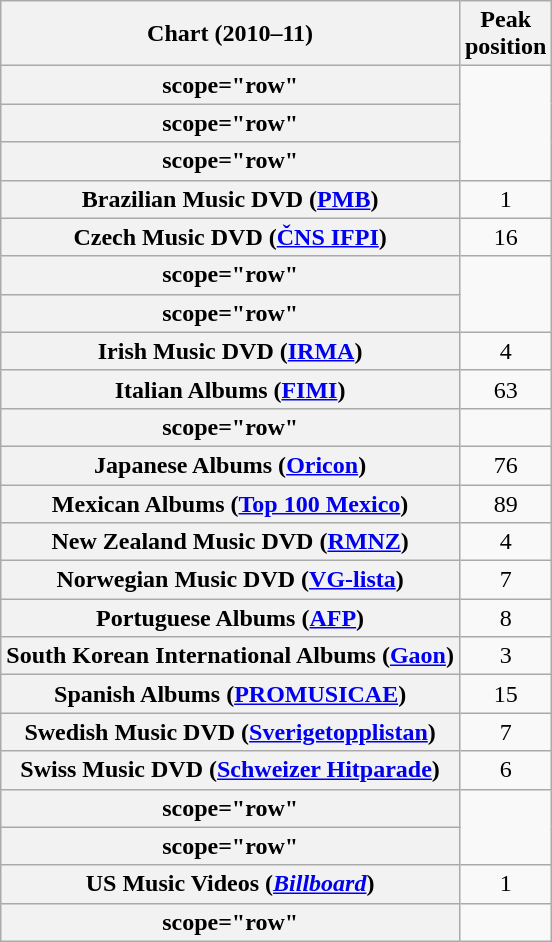<table class="wikitable sortable plainrowheaders" style=text-align:center>
<tr>
<th scope="col">Chart (2010–11)</th>
<th scope="col">Peak<br>position</th>
</tr>
<tr>
<th>scope="row"</th>
</tr>
<tr>
<th>scope="row"</th>
</tr>
<tr>
<th>scope="row"</th>
</tr>
<tr>
<th scope="row">Brazilian Music DVD (<a href='#'>PMB</a>)</th>
<td align="center">1</td>
</tr>
<tr>
<th scope="row">Czech Music DVD (<a href='#'>ČNS IFPI</a>)</th>
<td align="center">16</td>
</tr>
<tr>
<th>scope="row"</th>
</tr>
<tr>
<th>scope="row"</th>
</tr>
<tr>
<th scope="row">Irish Music DVD (<a href='#'>IRMA</a>)</th>
<td align="center">4</td>
</tr>
<tr>
<th scope="row">Italian Albums (<a href='#'>FIMI</a>)</th>
<td align="center">63</td>
</tr>
<tr>
<th>scope="row"</th>
</tr>
<tr>
<th scope="row">Japanese Albums (<a href='#'>Oricon</a>)</th>
<td align="center">76</td>
</tr>
<tr>
<th scope="row">Mexican Albums (<a href='#'>Top 100 Mexico</a>)</th>
<td align="center">89</td>
</tr>
<tr>
<th scope="row">New Zealand Music DVD (<a href='#'>RMNZ</a>)</th>
<td align="center">4</td>
</tr>
<tr>
<th scope="row">Norwegian Music DVD (<a href='#'>VG-lista</a>)</th>
<td align="center">7</td>
</tr>
<tr>
<th scope="row">Portuguese Albums (<a href='#'>AFP</a>)</th>
<td align="center">8</td>
</tr>
<tr>
<th scope="row">South Korean International Albums (<a href='#'>Gaon</a>)</th>
<td align="center">3</td>
</tr>
<tr>
<th scope="row">Spanish Albums (<a href='#'>PROMUSICAE</a>)</th>
<td align="center">15</td>
</tr>
<tr>
<th scope="row">Swedish Music DVD (<a href='#'>Sverigetopplistan</a>)</th>
<td align="center">7</td>
</tr>
<tr>
<th scope="row">Swiss Music DVD (<a href='#'>Schweizer Hitparade</a>)</th>
<td align="center">6</td>
</tr>
<tr>
<th>scope="row"</th>
</tr>
<tr>
<th>scope="row"</th>
</tr>
<tr>
<th scope="row">US Music Videos (<em><a href='#'>Billboard</a></em>)</th>
<td align="center">1</td>
</tr>
<tr>
<th>scope="row"</th>
</tr>
</table>
